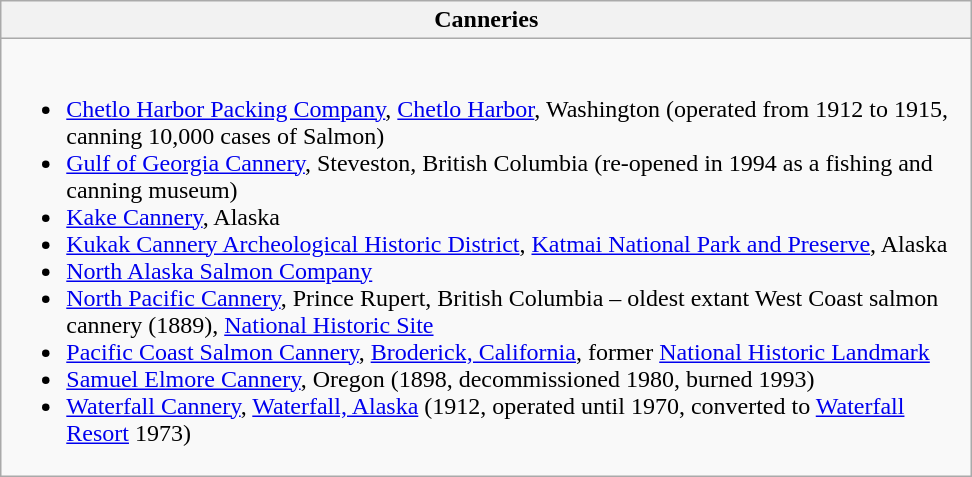<table class="wikitable" style="text-align: left;">
<tr>
<th width="640px">Canneries</th>
</tr>
<tr>
<td><br><ul><li><a href='#'>Chetlo Harbor Packing Company</a>, <a href='#'>Chetlo Harbor</a>, Washington (operated from 1912 to 1915, canning 10,000 cases of Salmon)</li><li><a href='#'>Gulf of Georgia Cannery</a>, Steveston, British Columbia (re-opened in 1994 as a fishing and canning museum)</li><li><a href='#'>Kake Cannery</a>, Alaska</li><li><a href='#'>Kukak Cannery Archeological Historic District</a>, <a href='#'>Katmai National Park and Preserve</a>, Alaska</li><li><a href='#'>North Alaska Salmon Company</a></li><li><a href='#'>North Pacific Cannery</a>, Prince Rupert, British Columbia – oldest extant West Coast salmon cannery (1889), <a href='#'>National Historic Site</a></li><li><a href='#'>Pacific Coast Salmon Cannery</a>, <a href='#'>Broderick, California</a>, former <a href='#'>National Historic Landmark</a></li><li><a href='#'>Samuel Elmore Cannery</a>, Oregon (1898, decommissioned 1980, burned 1993)</li><li><a href='#'>Waterfall Cannery</a>, <a href='#'>Waterfall, Alaska</a> (1912, operated until 1970, converted to <a href='#'>Waterfall Resort</a> 1973)</li></ul></td>
</tr>
</table>
